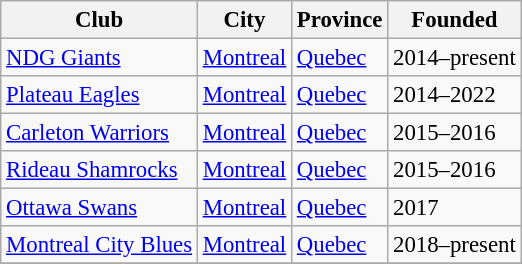<table class="wikitable" style="font-size: 95%;">
<tr>
<th>Club</th>
<th>City</th>
<th>Province</th>
<th>Founded</th>
</tr>
<tr>
<td><a href='#'>NDG Giants</a></td>
<td><a href='#'>Montreal</a></td>
<td><a href='#'>Quebec</a></td>
<td>2014–present</td>
</tr>
<tr>
<td><a href='#'>Plateau Eagles</a></td>
<td><a href='#'>Montreal</a></td>
<td><a href='#'>Quebec</a></td>
<td>2014–2022</td>
</tr>
<tr>
<td><a href='#'>Carleton Warriors</a></td>
<td><a href='#'>Montreal</a></td>
<td><a href='#'>Quebec</a></td>
<td>2015–2016</td>
</tr>
<tr>
<td><a href='#'>Rideau Shamrocks</a></td>
<td><a href='#'>Montreal</a></td>
<td><a href='#'>Quebec</a></td>
<td>2015–2016</td>
</tr>
<tr>
<td><a href='#'>Ottawa Swans</a></td>
<td><a href='#'>Montreal</a></td>
<td><a href='#'>Quebec</a></td>
<td>2017</td>
</tr>
<tr>
<td><a href='#'>Montreal City Blues</a></td>
<td><a href='#'>Montreal</a></td>
<td><a href='#'>Quebec</a></td>
<td>2018–present</td>
</tr>
<tr>
</tr>
</table>
